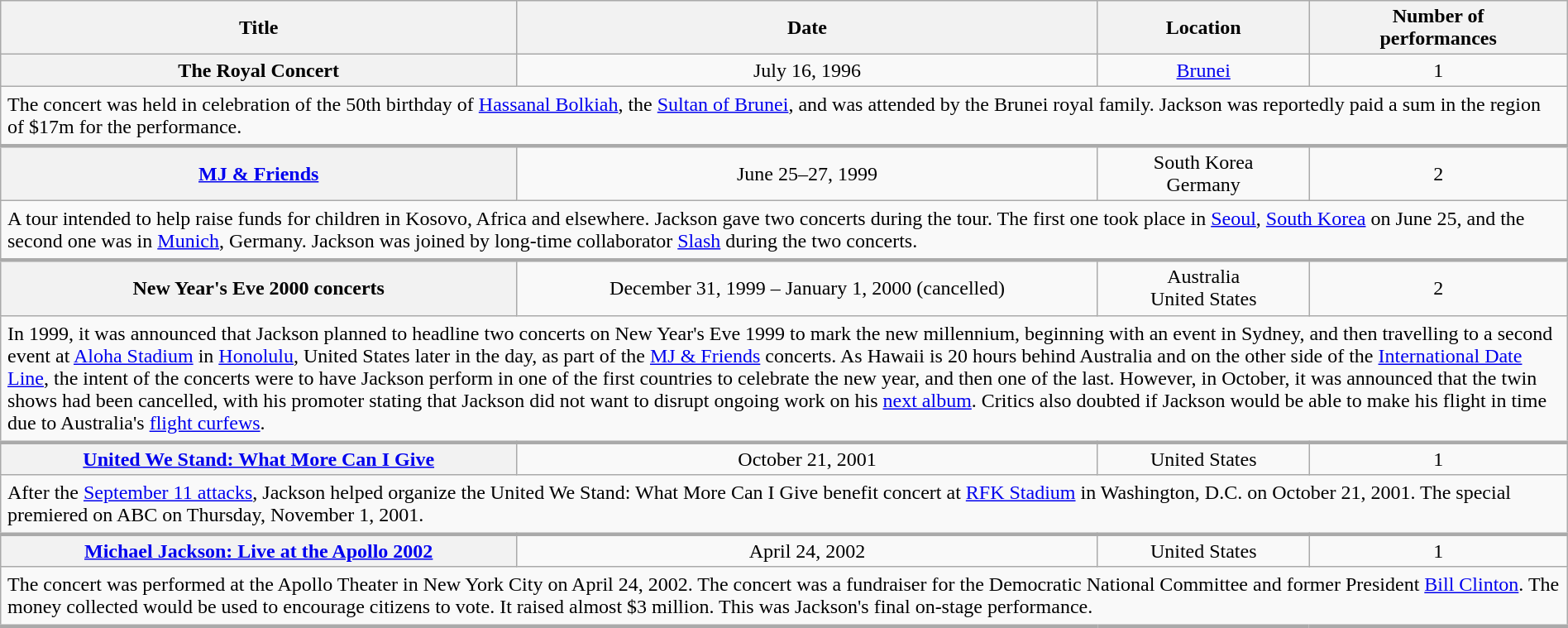<table class="wikitable sortable plainrowheaders" style="text-align:center;" width=100%>
<tr>
<th scope="col">Title</th>
<th scope="col">Date</th>
<th scope="col">Location</th>
<th scope="col">Number of<br>performances</th>
</tr>
<tr>
<th scope="row">The Royal Concert</th>
<td>July 16, 1996</td>
<td><a href='#'>Brunei</a></td>
<td>1</td>
</tr>
<tr>
<td colspan="4" style="text-align:left; border-bottom-width:3px; padding:5px;">The concert was held in celebration of the 50th birthday of <a href='#'>Hassanal Bolkiah</a>, the <a href='#'>Sultan of Brunei</a>, and was attended by the Brunei royal family. Jackson was reportedly paid a sum in the region of $17m for the performance.</td>
</tr>
<tr>
<th scope="row"><a href='#'>MJ & Friends</a></th>
<td>June 25–27, 1999</td>
<td>South Korea<br>Germany</td>
<td>2</td>
</tr>
<tr>
<td colspan="4" style="text-align:left; border-bottom-width:3px; padding:5px;">A tour intended to help raise funds for children in Kosovo, Africa and elsewhere. Jackson gave two concerts during the tour. The first one took place in <a href='#'>Seoul</a>, <a href='#'>South Korea</a> on June 25, and the second one was in <a href='#'>Munich</a>, Germany. Jackson was joined by long-time collaborator <a href='#'>Slash</a> during the two concerts.</td>
</tr>
<tr>
<th scope="row">New Year's Eve 2000 concerts</th>
<td>December 31, 1999 – January 1, 2000 (cancelled)</td>
<td>Australia<br>United States</td>
<td>2</td>
</tr>
<tr>
<td colspan="4" style="text-align:left; border-bottom-width:3px; padding:5px;">In 1999, it was announced that Jackson planned to headline two concerts on New Year's Eve 1999 to mark the new millennium, beginning with an event in Sydney, and then travelling to a second event at <a href='#'>Aloha Stadium</a> in <a href='#'>Honolulu</a>, United States later in the day, as part of the <a href='#'>MJ & Friends</a> concerts. As Hawaii is 20 hours behind Australia and on the other side of the <a href='#'>International Date Line</a>, the intent of the concerts were to have Jackson perform in one of the first countries to celebrate the new year, and then one of the last. However, in October, it was announced that the twin shows had been cancelled, with his promoter stating that Jackson did not want to disrupt ongoing work on his <a href='#'>next album</a>. Critics also doubted if Jackson would be able to make his flight in time due to Australia's <a href='#'>flight curfews</a>.</td>
</tr>
<tr>
<th scope="row"><a href='#'>United We Stand: What More Can I Give</a></th>
<td>October 21, 2001</td>
<td>United States</td>
<td>1</td>
</tr>
<tr>
<td colspan="4" style="text-align:left; border-bottom-width:3px; padding:5px;">After the <a href='#'>September 11 attacks</a>, Jackson helped organize the United We Stand: What More Can I Give benefit concert at <a href='#'>RFK Stadium</a> in Washington, D.C. on October 21, 2001. The special premiered on ABC on Thursday, November 1, 2001.</td>
</tr>
<tr>
<th scope="row"><a href='#'>Michael Jackson: Live at the Apollo 2002</a></th>
<td>April 24, 2002</td>
<td>United States</td>
<td>1</td>
</tr>
<tr>
<td colspan="4" style="text-align:left; border-bottom-width:3px; padding:5px;">The concert was performed at the Apollo Theater in New York City on April 24, 2002. The concert was a fundraiser for the Democratic National Committee and former President <a href='#'>Bill Clinton</a>. The money collected would be used to encourage citizens to vote. It raised almost $3 million. This was Jackson's final on-stage performance.</td>
</tr>
</table>
